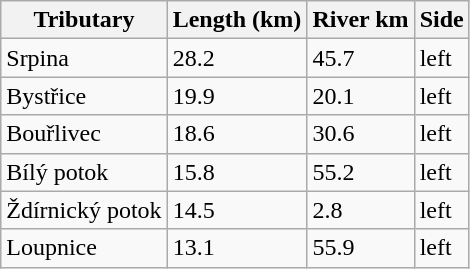<table class="wikitable">
<tr>
<th>Tributary</th>
<th>Length (km)</th>
<th>River km</th>
<th>Side</th>
</tr>
<tr>
<td>Srpina</td>
<td>28.2</td>
<td>45.7</td>
<td>left</td>
</tr>
<tr>
<td>Bystřice</td>
<td>19.9</td>
<td>20.1</td>
<td>left</td>
</tr>
<tr>
<td>Bouřlivec</td>
<td>18.6</td>
<td>30.6</td>
<td>left</td>
</tr>
<tr>
<td>Bílý potok</td>
<td>15.8</td>
<td>55.2</td>
<td>left</td>
</tr>
<tr>
<td>Ždírnický potok</td>
<td>14.5</td>
<td>2.8</td>
<td>left</td>
</tr>
<tr>
<td>Loupnice</td>
<td>13.1</td>
<td>55.9</td>
<td>left</td>
</tr>
</table>
